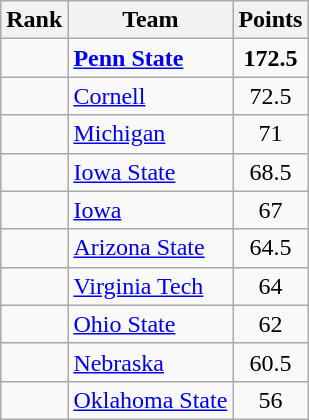<table class="wikitable sortable" style="text-align:center">
<tr>
<th>Rank</th>
<th>Team</th>
<th>Points</th>
</tr>
<tr>
<td></td>
<td align="left"><strong><a href='#'>Penn State</a></strong></td>
<td><strong>172.5</strong></td>
</tr>
<tr>
<td></td>
<td align="left"><a href='#'>Cornell</a></td>
<td>72.5</td>
</tr>
<tr>
<td></td>
<td align="left"><a href='#'>Michigan</a></td>
<td>71</td>
</tr>
<tr>
<td></td>
<td align="left"><a href='#'>Iowa State</a></td>
<td>68.5</td>
</tr>
<tr>
<td></td>
<td align="left"><a href='#'>Iowa</a></td>
<td>67</td>
</tr>
<tr>
<td></td>
<td align="left"><a href='#'>Arizona State</a></td>
<td>64.5</td>
</tr>
<tr>
<td></td>
<td align="left"><a href='#'>Virginia Tech</a></td>
<td>64</td>
</tr>
<tr>
<td></td>
<td align="left"><a href='#'>Ohio State</a></td>
<td>62</td>
</tr>
<tr>
<td></td>
<td align="left"><a href='#'>Nebraska</a></td>
<td>60.5</td>
</tr>
<tr>
<td></td>
<td align="left"><a href='#'>Oklahoma State</a></td>
<td>56</td>
</tr>
</table>
